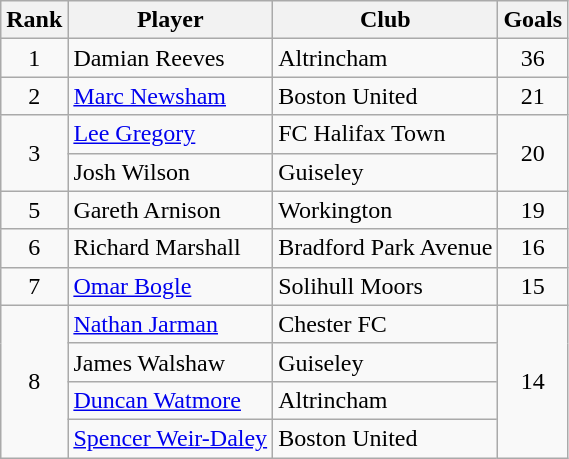<table class="wikitable" style="text-align:center">
<tr>
<th>Rank</th>
<th>Player</th>
<th>Club</th>
<th>Goals</th>
</tr>
<tr>
<td rowspan=1>1</td>
<td align="left">Damian Reeves</td>
<td align="left">Altrincham</td>
<td rowspan=1>36</td>
</tr>
<tr>
<td rowspan=1>2</td>
<td align="left"><a href='#'>Marc Newsham</a></td>
<td align="left">Boston United</td>
<td rowspan=1>21</td>
</tr>
<tr>
<td rowspan=2>3</td>
<td align="left"><a href='#'>Lee Gregory</a></td>
<td align="left">FC Halifax Town</td>
<td rowspan=2>20</td>
</tr>
<tr>
<td align="left">Josh Wilson</td>
<td align="left">Guiseley</td>
</tr>
<tr>
<td rowspan=1>5</td>
<td align="left">Gareth Arnison</td>
<td align="left">Workington</td>
<td rowspan=1>19</td>
</tr>
<tr>
<td rowspan=1>6</td>
<td align="left">Richard Marshall</td>
<td align="left">Bradford Park Avenue</td>
<td rowspan=1>16</td>
</tr>
<tr>
<td rowspan=1>7</td>
<td align="left"><a href='#'>Omar Bogle</a></td>
<td align="left">Solihull Moors</td>
<td rowspan=1>15</td>
</tr>
<tr>
<td rowspan=4>8</td>
<td align="left"><a href='#'>Nathan Jarman</a></td>
<td align="left">Chester FC</td>
<td rowspan=4>14</td>
</tr>
<tr>
<td align="left">James Walshaw</td>
<td align="left">Guiseley</td>
</tr>
<tr>
<td align="left"><a href='#'>Duncan Watmore</a></td>
<td align="left">Altrincham</td>
</tr>
<tr>
<td align="left"><a href='#'>Spencer Weir-Daley</a></td>
<td align="left">Boston United</td>
</tr>
</table>
